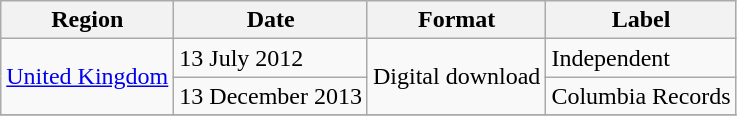<table class=wikitable>
<tr>
<th>Region</th>
<th>Date</th>
<th>Format</th>
<th>Label</th>
</tr>
<tr>
<td rowspan="2"><a href='#'>United Kingdom</a></td>
<td>13 July 2012</td>
<td rowspan="2">Digital download</td>
<td>Independent</td>
</tr>
<tr>
<td>13 December 2013</td>
<td>Columbia Records</td>
</tr>
<tr>
</tr>
</table>
